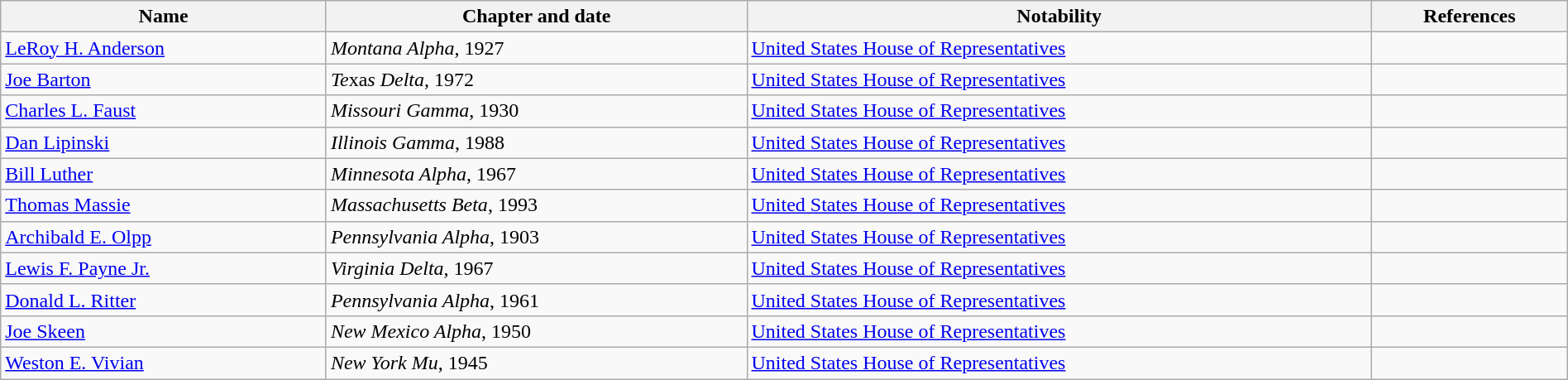<table class="wikitable sortable" " style="width:100%;">
<tr>
<th>Name</th>
<th>Chapter and date</th>
<th>Notability</th>
<th>References</th>
</tr>
<tr>
<td><a href='#'>LeRoy H. Anderson</a></td>
<td><em>Montana Alpha</em>, 1927</td>
<td><a href='#'>United States House of Representatives</a></td>
<td></td>
</tr>
<tr>
<td><a href='#'>Joe Barton</a></td>
<td><em>Te</em>xa<em>s</em> <em>Delta</em>, 1972</td>
<td><a href='#'>United States House of Representatives</a></td>
<td></td>
</tr>
<tr>
<td><a href='#'>Charles L. Faust</a></td>
<td><em>Missouri Gamma</em>, 1930</td>
<td><a href='#'>United States House of Representatives</a></td>
<td></td>
</tr>
<tr>
<td><a href='#'>Dan Lipinski</a></td>
<td><em>Illinois Gamma</em>, 1988</td>
<td><a href='#'>United States House of Representatives</a></td>
<td></td>
</tr>
<tr>
<td><a href='#'>Bill Luther</a></td>
<td><em>Minnesota Alpha</em>, 1967</td>
<td><a href='#'>United States House of Representatives</a></td>
<td></td>
</tr>
<tr>
<td><a href='#'>Thomas Massie</a></td>
<td><em>Massachusetts Beta</em>, 1993</td>
<td><a href='#'>United States House of Representatives</a></td>
<td></td>
</tr>
<tr>
<td><a href='#'>Archibald E. Olpp</a></td>
<td><em>Pennsylvania Alpha</em>, 1903</td>
<td><a href='#'>United States House of Representatives</a></td>
<td></td>
</tr>
<tr>
<td><a href='#'>Lewis F. Payne Jr.</a></td>
<td><em>Virginia Delta</em>, 1967</td>
<td><a href='#'>United States House of Representatives</a></td>
<td></td>
</tr>
<tr>
<td><a href='#'>Donald L. Ritter</a></td>
<td><em>Pennsylvania Alpha</em>, 1961</td>
<td><a href='#'>United States House of Representatives</a></td>
<td></td>
</tr>
<tr>
<td><a href='#'>Joe Skeen</a></td>
<td><em>New Mexico Alpha</em>, 1950</td>
<td><a href='#'>United States House of Representatives</a></td>
<td></td>
</tr>
<tr>
<td><a href='#'>Weston E. Vivian</a></td>
<td><em>New York Mu</em>, 1945</td>
<td><a href='#'>United States House of Representatives</a></td>
<td></td>
</tr>
</table>
